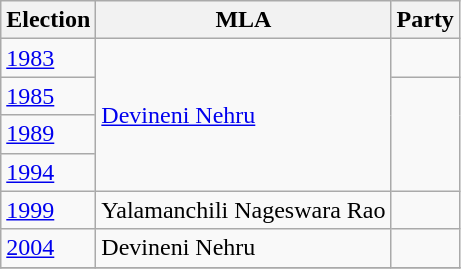<table class="wikitable sortable">
<tr>
<th>Election</th>
<th>MLA</th>
<th colspan="2">Party</th>
</tr>
<tr>
<td><a href='#'>1983</a></td>
<td rowspan=4><a href='#'>Devineni Nehru</a></td>
<td></td>
</tr>
<tr>
<td><a href='#'>1985</a></td>
</tr>
<tr>
<td><a href='#'>1989</a></td>
</tr>
<tr>
<td><a href='#'>1994</a></td>
</tr>
<tr>
<td><a href='#'>1999</a></td>
<td>Yalamanchili Nageswara Rao</td>
<td></td>
</tr>
<tr>
<td><a href='#'>2004</a></td>
<td>Devineni Nehru</td>
<td></td>
</tr>
<tr>
</tr>
</table>
